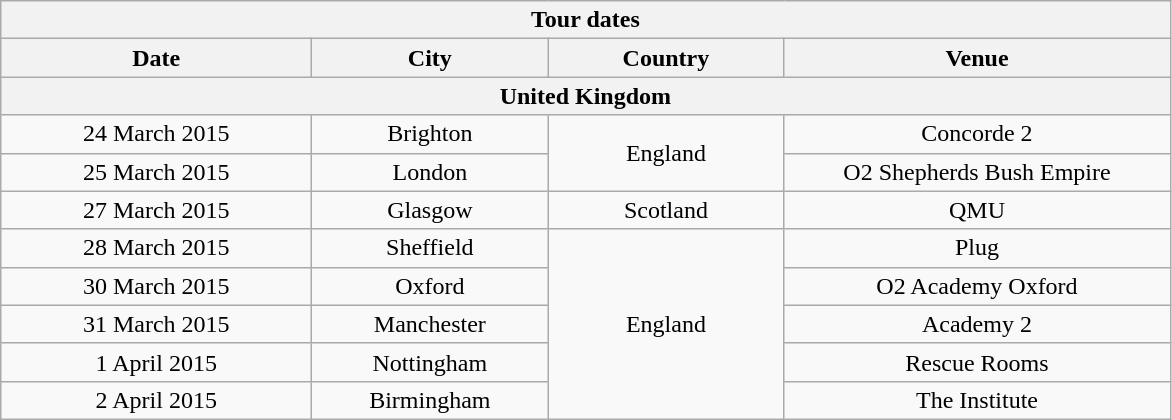<table class="wikitable collapsible collapsed" style="text-align:center;">
<tr>
<th colspan="4">Tour dates</th>
</tr>
<tr>
<th style="width:200px;">Date</th>
<th style="width:150px;">City</th>
<th style="width:150px;">Country</th>
<th style="width:250px;">Venue</th>
</tr>
<tr>
<th colspan="4"><strong>United Kingdom</strong></th>
</tr>
<tr>
<td>24 March 2015</td>
<td>Brighton</td>
<td rowspan="2">England</td>
<td>Concorde 2</td>
</tr>
<tr>
<td>25 March 2015</td>
<td>London</td>
<td>O2 Shepherds Bush Empire</td>
</tr>
<tr>
<td>27 March 2015</td>
<td>Glasgow</td>
<td>Scotland</td>
<td>QMU</td>
</tr>
<tr>
<td>28 March 2015</td>
<td>Sheffield</td>
<td rowspan="5">England</td>
<td>Plug</td>
</tr>
<tr>
<td>30 March 2015</td>
<td>Oxford</td>
<td>O2 Academy Oxford</td>
</tr>
<tr>
<td>31 March 2015</td>
<td>Manchester</td>
<td>Academy 2</td>
</tr>
<tr>
<td>1 April 2015</td>
<td>Nottingham</td>
<td>Rescue Rooms</td>
</tr>
<tr>
<td>2 April 2015</td>
<td>Birmingham</td>
<td>The Institute</td>
</tr>
</table>
